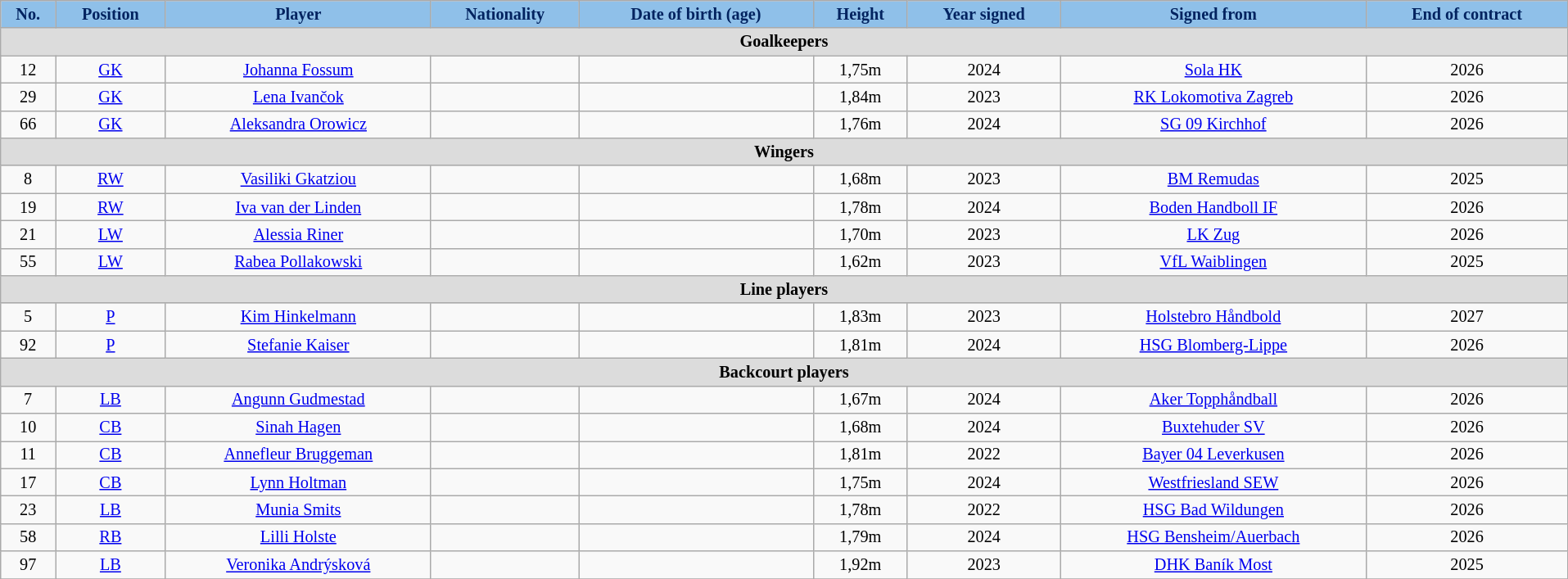<table class="wikitable" style="text-align:center; font-size:84.5%; width:101%;">
<tr>
<th style="background:#8FC0E9;color:#022360; text-align:center;">No.</th>
<th style="background:#8FC0E9;color:#022360; text-align:center;">Position</th>
<th style="background:#8FC0E9;color:#022360; text-align:center;">Player</th>
<th style="background:#8FC0E9;color:#022360; text-align:center;">Nationality</th>
<th style="background:#8FC0E9;color:#022360; text-align:center;">Date of birth (age)</th>
<th style="background:#8FC0E9;color:#022360; text-align:center;">Height</th>
<th style="background:#8FC0E9;color:#022360; text-align:center;">Year signed</th>
<th style="background:#8FC0E9;color:#022360; text-align:center;">Signed from</th>
<th style="background:#8FC0E9;color:#022360; text-align:center;">End of contract</th>
</tr>
<tr>
<th colspan="11" style="background:#dcdcdc; tepxt-align:center;">Goalkeepers</th>
</tr>
<tr>
<td>12</td>
<td><a href='#'>GK</a></td>
<td><a href='#'>Johanna Fossum</a></td>
<td></td>
<td></td>
<td>1,75m</td>
<td>2024</td>
<td> <a href='#'>Sola HK</a></td>
<td>2026</td>
</tr>
<tr>
<td>29</td>
<td><a href='#'>GK</a></td>
<td><a href='#'>Lena Ivančok</a></td>
<td></td>
<td></td>
<td>1,84m</td>
<td>2023</td>
<td> <a href='#'>RK Lokomotiva Zagreb</a></td>
<td>2026</td>
</tr>
<tr>
<td>66</td>
<td><a href='#'>GK</a></td>
<td><a href='#'>Aleksandra Orowicz</a></td>
<td></td>
<td></td>
<td>1,76m</td>
<td>2024</td>
<td> <a href='#'>SG 09 Kirchhof</a></td>
<td>2026</td>
</tr>
<tr>
<th colspan="11" style="background:#dcdcdc; tepxt-align:center;">Wingers</th>
</tr>
<tr>
<td>8</td>
<td><a href='#'>RW</a></td>
<td><a href='#'>Vasiliki Gkatziou</a></td>
<td></td>
<td></td>
<td>1,68m</td>
<td>2023</td>
<td> <a href='#'>BM Remudas</a></td>
<td>2025</td>
</tr>
<tr>
<td>19</td>
<td><a href='#'>RW</a></td>
<td><a href='#'>Iva van der Linden</a></td>
<td></td>
<td></td>
<td>1,78m</td>
<td>2024</td>
<td> <a href='#'>Boden Handboll IF</a></td>
<td>2026</td>
</tr>
<tr>
<td>21</td>
<td><a href='#'>LW</a></td>
<td><a href='#'>Alessia Riner</a></td>
<td></td>
<td></td>
<td>1,70m</td>
<td>2023</td>
<td> <a href='#'>LK Zug</a></td>
<td>2026</td>
</tr>
<tr>
<td>55</td>
<td><a href='#'>LW</a></td>
<td><a href='#'>Rabea Pollakowski</a></td>
<td></td>
<td></td>
<td>1,62m</td>
<td>2023</td>
<td> <a href='#'>VfL Waiblingen</a></td>
<td>2025</td>
</tr>
<tr>
<th colspan="11" style="background:#dcdcdc; tepxt-align:center;">Line players</th>
</tr>
<tr>
<td>5</td>
<td><a href='#'>P</a></td>
<td><a href='#'>Kim Hinkelmann</a></td>
<td></td>
<td></td>
<td>1,83m</td>
<td>2023</td>
<td> <a href='#'>Holstebro Håndbold</a></td>
<td>2027</td>
</tr>
<tr>
<td>92</td>
<td><a href='#'>P</a></td>
<td><a href='#'>Stefanie Kaiser</a></td>
<td></td>
<td></td>
<td>1,81m</td>
<td>2024</td>
<td> <a href='#'>HSG Blomberg-Lippe</a></td>
<td>2026</td>
</tr>
<tr>
<th colspan="11" style="background:#dcdcdc; tepxt-align:center;">Backcourt players</th>
</tr>
<tr>
<td>7</td>
<td><a href='#'>LB</a></td>
<td><a href='#'>Angunn Gudmestad</a></td>
<td></td>
<td></td>
<td>1,67m</td>
<td>2024</td>
<td> <a href='#'>Aker Topphåndball</a></td>
<td>2026</td>
</tr>
<tr>
<td>10</td>
<td><a href='#'>CB</a></td>
<td><a href='#'>Sinah Hagen</a></td>
<td></td>
<td></td>
<td>1,68m</td>
<td>2024</td>
<td> <a href='#'>Buxtehuder SV</a></td>
<td>2026</td>
</tr>
<tr>
<td>11</td>
<td><a href='#'>CB</a></td>
<td><a href='#'>Annefleur Bruggeman</a></td>
<td></td>
<td></td>
<td>1,81m</td>
<td>2022</td>
<td> <a href='#'>Bayer 04 Leverkusen</a></td>
<td>2026</td>
</tr>
<tr>
<td>17</td>
<td><a href='#'>CB</a></td>
<td><a href='#'>Lynn Holtman</a></td>
<td></td>
<td></td>
<td>1,75m</td>
<td>2024</td>
<td> <a href='#'>Westfriesland SEW</a></td>
<td>2026</td>
</tr>
<tr>
<td>23</td>
<td><a href='#'>LB</a></td>
<td><a href='#'>Munia Smits</a></td>
<td></td>
<td></td>
<td>1,78m</td>
<td>2022</td>
<td> <a href='#'>HSG Bad Wildungen</a></td>
<td>2026</td>
</tr>
<tr>
<td>58</td>
<td><a href='#'>RB</a></td>
<td><a href='#'>Lilli Holste</a></td>
<td></td>
<td></td>
<td>1,79m</td>
<td>2024</td>
<td> <a href='#'>HSG Bensheim/Auerbach</a></td>
<td>2026</td>
</tr>
<tr>
<td>97</td>
<td><a href='#'>LB</a></td>
<td><a href='#'>Veronika Andrýsková</a></td>
<td></td>
<td></td>
<td>1,92m</td>
<td>2023</td>
<td> <a href='#'>DHK Baník Most</a></td>
<td>2025</td>
</tr>
<tr>
</tr>
</table>
